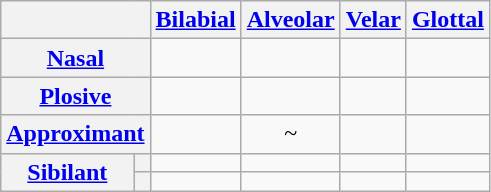<table class="wikitable" style="text-align: center;">
<tr>
<th colspan=2></th>
<th><a href='#'>Bilabial</a></th>
<th><a href='#'>Alveolar</a></th>
<th><a href='#'>Velar</a></th>
<th><a href='#'>Glottal</a></th>
</tr>
<tr>
<th colspan=2><a href='#'>Nasal</a></th>
<td></td>
<td></td>
<td></td>
<td></td>
</tr>
<tr>
<th colspan=2><a href='#'>Plosive</a></th>
<td></td>
<td></td>
<td></td>
<td></td>
</tr>
<tr>
<th colspan=2><a href='#'>Approximant</a></th>
<td></td>
<td>~</td>
<td></td>
<td></td>
</tr>
<tr>
<th rowspan=2><a href='#'>Sibilant</a></th>
<th></th>
<td></td>
<td></td>
<td></td>
<td></td>
</tr>
<tr>
<th></th>
<td></td>
<td></td>
<td></td>
<td></td>
</tr>
</table>
